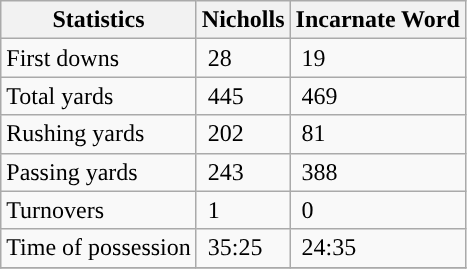<table class="wikitable">
<tr>
<th>Statistics</th>
<th>Nicholls</th>
<th>Incarnate Word</th>
</tr>
<tr>
<td>First downs</td>
<td> 28</td>
<td> 19</td>
</tr>
<tr>
<td>Total yards</td>
<td> 445</td>
<td> 469</td>
</tr>
<tr>
<td>Rushing yards</td>
<td> 202</td>
<td> 81</td>
</tr>
<tr>
<td>Passing yards</td>
<td> 243</td>
<td> 388</td>
</tr>
<tr>
<td>Turnovers</td>
<td> 1</td>
<td> 0</td>
</tr>
<tr>
<td>Time of possession</td>
<td> 35:25</td>
<td> 24:35</td>
</tr>
<tr>
</tr>
</table>
